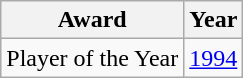<table class="wikitable" border="1">
<tr>
<th>Award</th>
<th>Year</th>
</tr>
<tr>
<td>Player of the Year</td>
<td><a href='#'>1994</a>  </td>
</tr>
</table>
